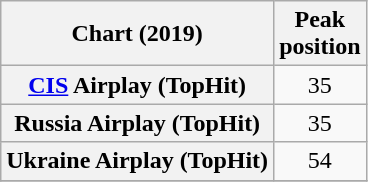<table class="wikitable sortable plainrowheaders" style="text-align:center">
<tr>
<th scope="col">Chart (2019)</th>
<th scope="col">Peak<br>position</th>
</tr>
<tr>
<th scope="row"><a href='#'>CIS</a> Airplay (TopHit)</th>
<td>35</td>
</tr>
<tr>
<th scope="row">Russia Airplay (TopHit)</th>
<td>35</td>
</tr>
<tr>
<th scope="row">Ukraine Airplay (TopHit)</th>
<td>54</td>
</tr>
<tr>
</tr>
</table>
